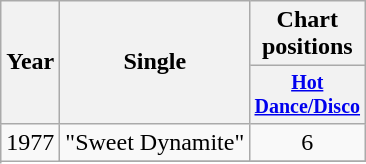<table class="wikitable" style="text-align:center;">
<tr>
<th rowspan="2">Year</th>
<th rowspan="2">Single</th>
<th colspan="2">Chart positions</th>
</tr>
<tr style="font-size:smaller;">
<th width="40"><a href='#'>Hot Dance/Disco</a></th>
</tr>
<tr>
<td rowspan="6">1977</td>
<td align="left">"Sweet Dynamite"</td>
<td>6</td>
</tr>
<tr>
</tr>
</table>
